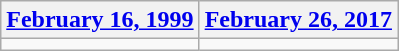<table class=wikitable>
<tr>
<th><a href='#'>February 16, 1999</a></th>
<th><a href='#'>February 26, 2017</a></th>
</tr>
<tr>
<td></td>
<td></td>
</tr>
</table>
